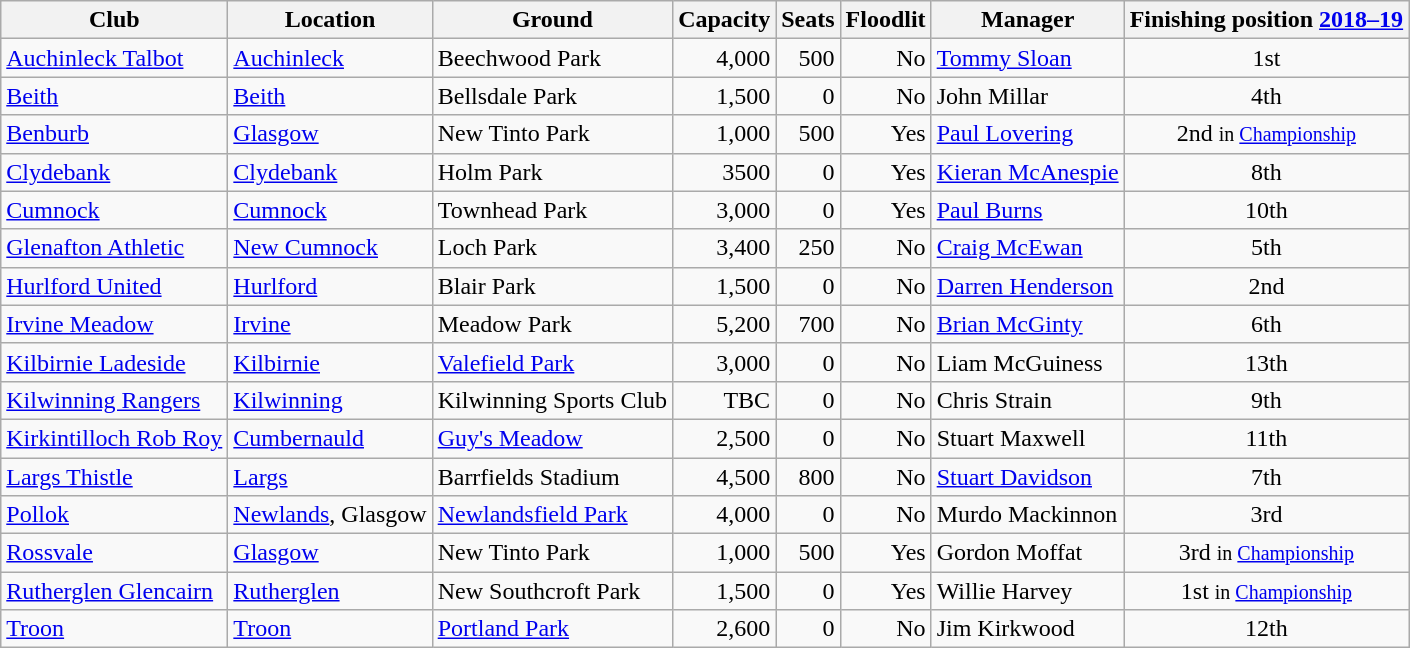<table class="wikitable sortable">
<tr>
<th>Club</th>
<th>Location</th>
<th>Ground</th>
<th data-sort-type="number">Capacity</th>
<th data-sort-type="number">Seats</th>
<th>Floodlit</th>
<th>Manager</th>
<th>Finishing position <a href='#'>2018–19</a></th>
</tr>
<tr>
<td><a href='#'>Auchinleck Talbot</a></td>
<td><a href='#'>Auchinleck</a></td>
<td>Beechwood Park</td>
<td align=right>4,000</td>
<td align=right>500</td>
<td align=right>No</td>
<td align=left><a href='#'>Tommy Sloan</a></td>
<td align=center>1st</td>
</tr>
<tr>
<td><a href='#'>Beith</a></td>
<td><a href='#'>Beith</a></td>
<td>Bellsdale Park</td>
<td align=right>1,500</td>
<td align=right>0</td>
<td align=right>No</td>
<td align=left>John Millar</td>
<td align=center>4th</td>
</tr>
<tr>
<td><a href='#'>Benburb</a></td>
<td><a href='#'>Glasgow</a></td>
<td>New Tinto Park</td>
<td align=right>1,000</td>
<td align=right>500</td>
<td align=right>Yes</td>
<td align=left><a href='#'>Paul Lovering</a></td>
<td align=center>2nd <small>in <a href='#'>Championship</a></small></td>
</tr>
<tr>
<td><a href='#'>Clydebank</a></td>
<td><a href='#'>Clydebank</a></td>
<td>Holm Park</td>
<td align=right>3500</td>
<td align=right>0</td>
<td align=right>Yes</td>
<td align=left><a href='#'>Kieran McAnespie</a></td>
<td align=center>8th</td>
</tr>
<tr>
<td><a href='#'>Cumnock</a></td>
<td><a href='#'>Cumnock</a></td>
<td>Townhead Park</td>
<td align=right>3,000</td>
<td align=right>0</td>
<td align=right>Yes</td>
<td align=left><a href='#'>Paul Burns</a></td>
<td align=center>10th</td>
</tr>
<tr>
<td><a href='#'>Glenafton Athletic</a></td>
<td><a href='#'>New Cumnock</a></td>
<td>Loch Park</td>
<td align=right>3,400</td>
<td align=right>250</td>
<td align=right>No</td>
<td align=left><a href='#'>Craig McEwan</a></td>
<td align=center>5th</td>
</tr>
<tr>
<td><a href='#'>Hurlford United</a></td>
<td><a href='#'>Hurlford</a></td>
<td>Blair Park</td>
<td align=right>1,500</td>
<td align=right>0</td>
<td align=right>No</td>
<td align=left><a href='#'>Darren Henderson</a></td>
<td align=center>2nd</td>
</tr>
<tr>
<td><a href='#'>Irvine Meadow</a></td>
<td><a href='#'>Irvine</a></td>
<td>Meadow Park</td>
<td align=right>5,200</td>
<td align=right>700</td>
<td align=right>No</td>
<td align=left><a href='#'>Brian McGinty</a></td>
<td align=center>6th</td>
</tr>
<tr>
<td><a href='#'>Kilbirnie Ladeside</a></td>
<td><a href='#'>Kilbirnie</a></td>
<td><a href='#'>Valefield Park</a></td>
<td align=right>3,000</td>
<td align=right>0</td>
<td align=right>No</td>
<td align=left>Liam McGuiness</td>
<td align=center>13th</td>
</tr>
<tr>
<td><a href='#'>Kilwinning Rangers</a></td>
<td><a href='#'>Kilwinning</a></td>
<td>Kilwinning Sports Club</td>
<td align=right>TBC</td>
<td align=right>0</td>
<td align=right>No</td>
<td align=left>Chris Strain</td>
<td align=center>9th</td>
</tr>
<tr>
<td><a href='#'>Kirkintilloch Rob Roy</a></td>
<td><a href='#'>Cumbernauld</a></td>
<td><a href='#'>Guy's Meadow</a></td>
<td align=right>2,500</td>
<td align=right>0</td>
<td align=right>No</td>
<td align=left>Stuart Maxwell</td>
<td align=center>11th</td>
</tr>
<tr>
<td><a href='#'>Largs Thistle</a></td>
<td><a href='#'>Largs</a></td>
<td>Barrfields Stadium</td>
<td align=right>4,500</td>
<td align=right>800</td>
<td align=right>No</td>
<td align=left><a href='#'>Stuart Davidson</a></td>
<td align=center>7th</td>
</tr>
<tr>
<td><a href='#'>Pollok</a></td>
<td><a href='#'>Newlands</a>, Glasgow</td>
<td><a href='#'>Newlandsfield Park</a></td>
<td align=right>4,000</td>
<td align=right>0</td>
<td align=right>No</td>
<td align=left>Murdo Mackinnon</td>
<td align=center>3rd</td>
</tr>
<tr>
<td><a href='#'>Rossvale</a></td>
<td><a href='#'>Glasgow</a></td>
<td>New Tinto Park</td>
<td align=right>1,000</td>
<td align=right>500</td>
<td align=right>Yes</td>
<td align=left>Gordon Moffat</td>
<td align=center>3rd <small>in <a href='#'>Championship</a></small></td>
</tr>
<tr>
<td><a href='#'>Rutherglen Glencairn</a></td>
<td><a href='#'>Rutherglen</a></td>
<td>New Southcroft Park</td>
<td align=right>1,500</td>
<td align=right>0</td>
<td align=right>Yes</td>
<td align=left>Willie Harvey</td>
<td align=center>1st <small>in <a href='#'>Championship</a></small></td>
</tr>
<tr>
<td><a href='#'>Troon</a></td>
<td><a href='#'>Troon</a></td>
<td><a href='#'>Portland Park</a></td>
<td align=right>2,600</td>
<td align=right>0</td>
<td align=right>No</td>
<td align=left>Jim Kirkwood</td>
<td align=center>12th</td>
</tr>
</table>
